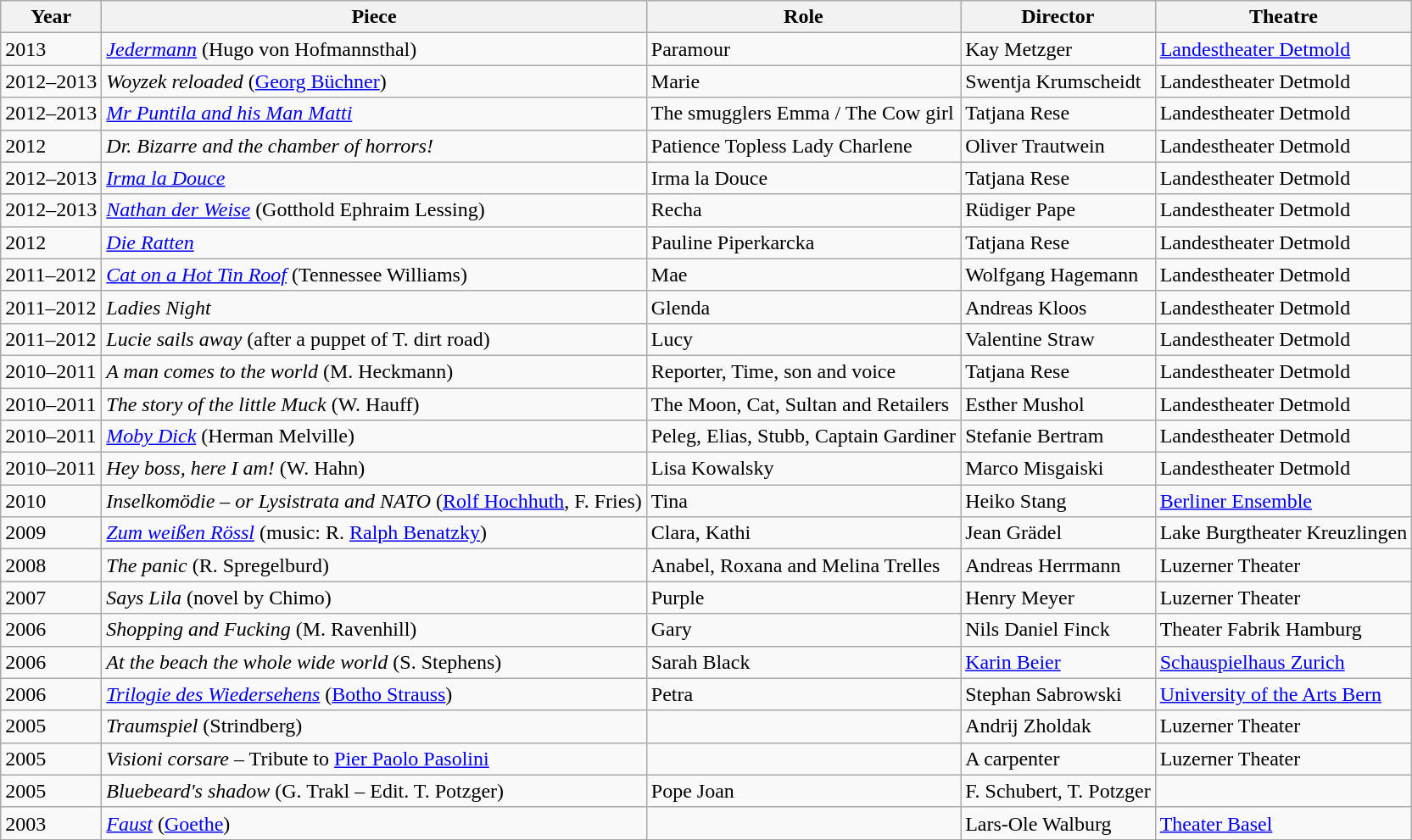<table class="wikitable sortable">
<tr class="background color5">
<th>Year</th>
<th>Piece</th>
<th>Role</th>
<th>Director</th>
<th>Theatre</th>
</tr>
<tr>
<td>2013</td>
<td><em><a href='#'>Jedermann</a></em> (Hugo von Hofmannsthal)</td>
<td>Paramour</td>
<td>Kay Metzger</td>
<td><a href='#'>Landestheater Detmold</a></td>
</tr>
<tr>
<td>2012–2013</td>
<td><em>Woyzek reloaded</em> (<a href='#'>Georg Büchner</a>)</td>
<td>Marie</td>
<td>Swentja Krumscheidt</td>
<td>Landestheater Detmold</td>
</tr>
<tr>
<td>2012–2013</td>
<td><em><a href='#'>Mr Puntila and his Man Matti</a></em></td>
<td>The smugglers Emma / The Cow girl</td>
<td>Tatjana Rese</td>
<td>Landestheater Detmold</td>
</tr>
<tr>
<td>2012</td>
<td><em>Dr. Bizarre and the chamber of horrors!</em></td>
<td>Patience Topless Lady Charlene</td>
<td>Oliver Trautwein</td>
<td>Landestheater Detmold</td>
</tr>
<tr>
<td>2012–2013</td>
<td><em><a href='#'>Irma la Douce</a></em></td>
<td>Irma la Douce</td>
<td>Tatjana Rese</td>
<td>Landestheater Detmold</td>
</tr>
<tr>
<td>2012–2013</td>
<td><em><a href='#'>Nathan der Weise</a></em> (Gotthold Ephraim Lessing)</td>
<td>Recha</td>
<td>Rüdiger Pape</td>
<td>Landestheater Detmold</td>
</tr>
<tr>
<td>2012</td>
<td><em><a href='#'>Die Ratten</a></em></td>
<td>Pauline Piperkarcka</td>
<td>Tatjana Rese</td>
<td>Landestheater Detmold</td>
</tr>
<tr>
<td>2011–2012</td>
<td><em><a href='#'>Cat on a Hot Tin Roof</a></em> (Tennessee Williams)</td>
<td>Mae</td>
<td>Wolfgang Hagemann</td>
<td>Landestheater Detmold</td>
</tr>
<tr>
<td>2011–2012</td>
<td><em>Ladies Night</em></td>
<td>Glenda</td>
<td>Andreas Kloos</td>
<td>Landestheater Detmold</td>
</tr>
<tr>
<td>2011–2012</td>
<td><em>Lucie sails away</em> (after a puppet of T. dirt road)</td>
<td>Lucy</td>
<td>Valentine Straw</td>
<td>Landestheater Detmold</td>
</tr>
<tr>
<td>2010–2011</td>
<td><em>A man comes to the world</em> (M. Heckmann)</td>
<td>Reporter, Time, son and voice</td>
<td>Tatjana Rese</td>
<td>Landestheater Detmold</td>
</tr>
<tr>
<td>2010–2011</td>
<td><em>The story of the little Muck</em> (W. Hauff)</td>
<td>The Moon, Cat, Sultan and Retailers</td>
<td>Esther Mushol</td>
<td>Landestheater Detmold</td>
</tr>
<tr>
<td>2010–2011</td>
<td><em><a href='#'>Moby Dick</a></em> (Herman Melville)</td>
<td>Peleg, Elias, Stubb, Captain Gardiner</td>
<td>Stefanie Bertram</td>
<td>Landestheater Detmold</td>
</tr>
<tr>
<td>2010–2011</td>
<td><em>Hey boss, here I am!</em> (W. Hahn)</td>
<td>Lisa Kowalsky</td>
<td>Marco Misgaiski</td>
<td>Landestheater Detmold</td>
</tr>
<tr>
<td>2010</td>
<td><em>Inselkomödie – or Lysistrata and NATO</em> (<a href='#'>Rolf Hochhuth</a>, F. Fries)</td>
<td>Tina</td>
<td>Heiko Stang</td>
<td><a href='#'>Berliner Ensemble</a></td>
</tr>
<tr>
<td>2009</td>
<td><em><a href='#'>Zum weißen Rössl</a></em> (music: R. <a href='#'>Ralph Benatzky</a>)</td>
<td>Clara, Kathi</td>
<td>Jean Grädel</td>
<td>Lake Burgtheater Kreuzlingen</td>
</tr>
<tr>
<td>2008</td>
<td><em>The panic</em> (R. Spregelburd)</td>
<td>Anabel, Roxana and Melina Trelles</td>
<td>Andreas Herrmann</td>
<td>Luzerner Theater</td>
</tr>
<tr>
<td>2007</td>
<td><em>Says Lila</em> (novel by Chimo)</td>
<td>Purple</td>
<td>Henry Meyer</td>
<td>Luzerner Theater</td>
</tr>
<tr>
<td>2006</td>
<td><em>Shopping and Fucking</em> (M. Ravenhill)</td>
<td>Gary</td>
<td>Nils Daniel Finck</td>
<td>Theater Fabrik Hamburg</td>
</tr>
<tr>
<td>2006</td>
<td><em>At the beach the whole wide world</em> (S. Stephens)</td>
<td>Sarah Black</td>
<td><a href='#'>Karin Beier</a></td>
<td><a href='#'>Schauspielhaus Zurich</a></td>
</tr>
<tr>
<td>2006</td>
<td><em><a href='#'>Trilogie des Wiedersehens</a></em> (<a href='#'>Botho Strauss</a>)</td>
<td>Petra</td>
<td>Stephan Sabrowski</td>
<td><a href='#'>University of the Arts Bern</a></td>
</tr>
<tr>
<td>2005</td>
<td><em>Traumspiel</em> (Strindberg)</td>
<td></td>
<td>Andrij Zholdak</td>
<td>Luzerner Theater</td>
</tr>
<tr>
<td>2005</td>
<td><em>Visioni corsare</em> – Tribute to <a href='#'>Pier Paolo Pasolini</a></td>
<td></td>
<td>A carpenter</td>
<td>Luzerner Theater</td>
</tr>
<tr>
<td>2005</td>
<td><em>Bluebeard's shadow</em> (G. Trakl – Edit. T. Potzger)</td>
<td>Pope Joan</td>
<td>F. Schubert, T. Potzger</td>
<td></td>
</tr>
<tr>
<td>2003</td>
<td><em><a href='#'>Faust</a></em> (<a href='#'>Goethe</a>)</td>
<td></td>
<td>Lars-Ole Walburg</td>
<td><a href='#'>Theater Basel</a></td>
</tr>
</table>
